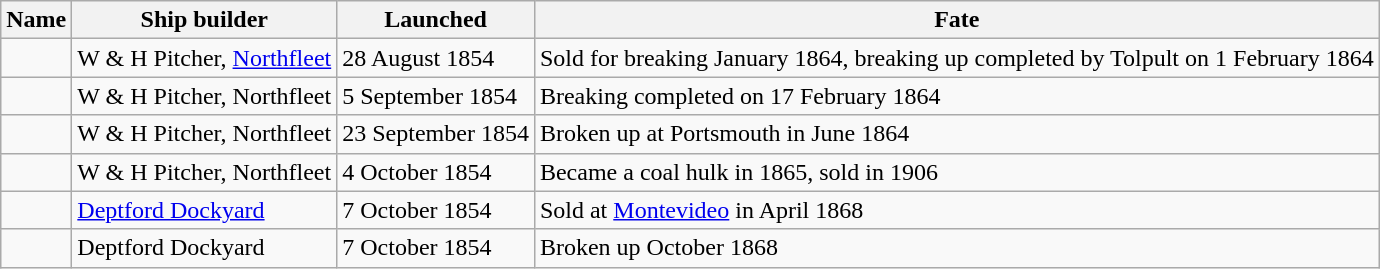<table class="wikitable" style="text-align:left">
<tr>
<th>Name</th>
<th>Ship builder</th>
<th>Launched</th>
<th>Fate</th>
</tr>
<tr>
<td></td>
<td>W & H Pitcher, <a href='#'>Northfleet</a></td>
<td>28 August 1854</td>
<td>Sold for breaking January 1864, breaking up completed by Tolpult on 1 February 1864</td>
</tr>
<tr>
<td></td>
<td>W & H Pitcher, Northfleet</td>
<td>5 September 1854</td>
<td>Breaking completed on 17 February 1864</td>
</tr>
<tr>
<td></td>
<td>W & H Pitcher, Northfleet</td>
<td>23 September 1854</td>
<td>Broken up at Portsmouth in June 1864</td>
</tr>
<tr>
<td></td>
<td>W & H Pitcher, Northfleet</td>
<td>4 October 1854</td>
<td>Became a coal hulk in 1865, sold in 1906</td>
</tr>
<tr>
<td></td>
<td><a href='#'>Deptford Dockyard</a></td>
<td>7 October 1854</td>
<td>Sold at <a href='#'>Montevideo</a> in April 1868</td>
</tr>
<tr>
<td></td>
<td>Deptford Dockyard</td>
<td>7 October 1854</td>
<td>Broken up October 1868</td>
</tr>
</table>
